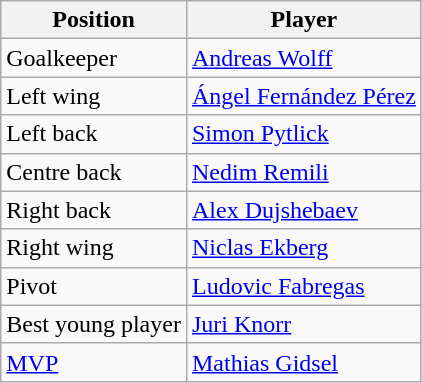<table class="wikitable">
<tr>
<th>Position</th>
<th>Player</th>
</tr>
<tr>
<td>Goalkeeper</td>
<td> <a href='#'>Andreas Wolff</a></td>
</tr>
<tr>
<td>Left wing</td>
<td> <a href='#'>Ángel Fernández Pérez</a></td>
</tr>
<tr>
<td>Left back</td>
<td> <a href='#'>Simon Pytlick</a></td>
</tr>
<tr>
<td>Centre back</td>
<td> <a href='#'>Nedim Remili</a></td>
</tr>
<tr>
<td>Right back</td>
<td> <a href='#'>Alex Dujshebaev</a></td>
</tr>
<tr>
<td>Right wing</td>
<td> <a href='#'>Niclas Ekberg</a></td>
</tr>
<tr>
<td>Pivot</td>
<td> <a href='#'>Ludovic Fabregas</a></td>
</tr>
<tr>
<td>Best young player</td>
<td> <a href='#'>Juri Knorr</a></td>
</tr>
<tr>
<td><a href='#'>MVP</a></td>
<td> <a href='#'>Mathias Gidsel</a></td>
</tr>
</table>
